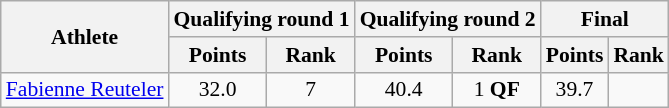<table class="wikitable" style="font-size:90%">
<tr>
<th rowspan="2">Athlete</th>
<th colspan="2">Qualifying round 1</th>
<th colspan="2">Qualifying round 2</th>
<th colspan="2">Final</th>
</tr>
<tr>
<th>Points</th>
<th>Rank</th>
<th>Points</th>
<th>Rank</th>
<th>Points</th>
<th>Rank</th>
</tr>
<tr>
<td><a href='#'>Fabienne Reuteler</a></td>
<td align="center">32.0</td>
<td align="center">7</td>
<td align="center">40.4</td>
<td align="center">1 <strong>QF</strong></td>
<td align="center">39.7</td>
<td align="center"></td>
</tr>
</table>
